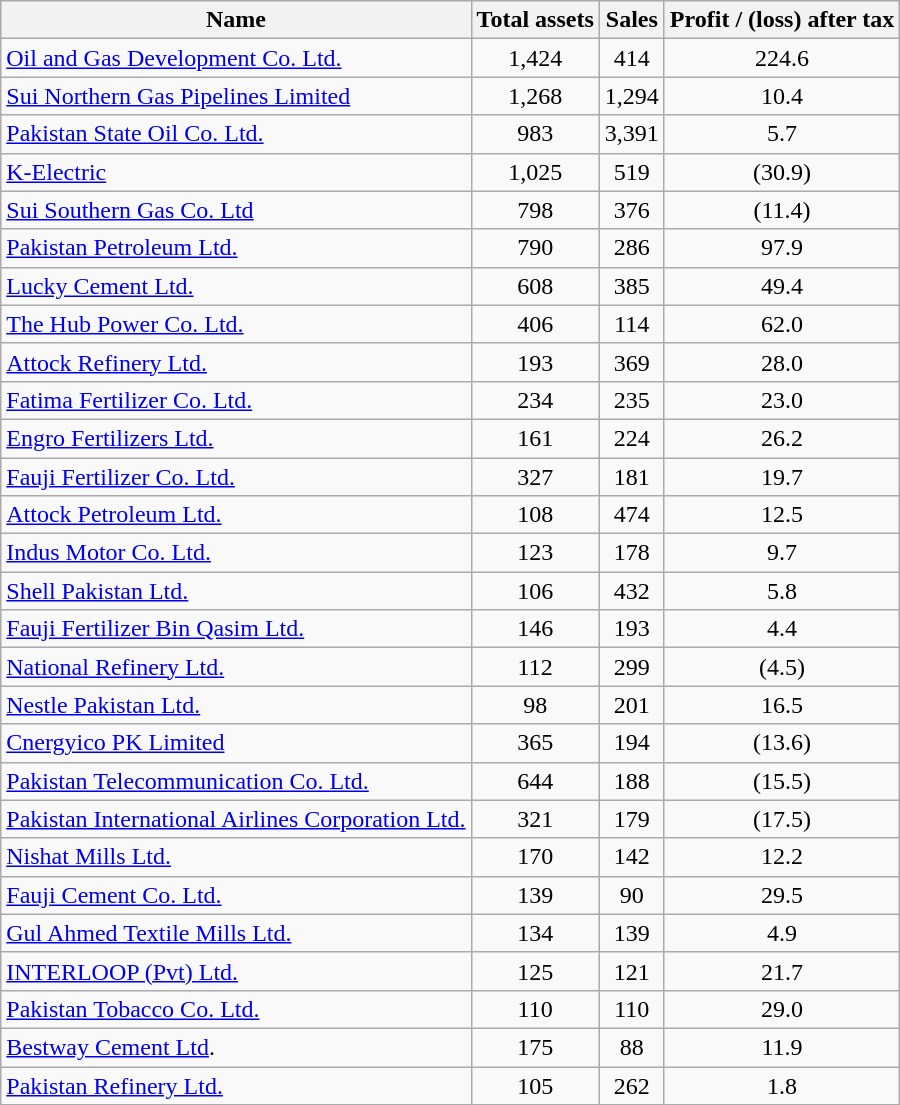<table class="wikitable sortable" style="text-align:right;">
<tr style="background:#EFEFEF;">
<th style="text-align:center;">Name</th>
<th>Total assets</th>
<th>Sales</th>
<th style="text-align:center;">Profit / (loss) after tax</th>
</tr>
<tr>
<td style="text-align:left;"><a href='#'>Oil and Gas Development Co. Ltd.</a></td>
<td style="text-align:center;">1,424</td>
<td style="text-align:center;">414</td>
<td style="text-align:center;">224.6</td>
</tr>
<tr>
<td style="text-align:left;"><a href='#'>Sui Northern Gas Pipelines Limited</a></td>
<td style="text-align:center;">1,268</td>
<td style="text-align:center;">1,294</td>
<td style="text-align:center;">10.4</td>
</tr>
<tr>
<td style="text-align:left;"><a href='#'>Pakistan State Oil Co. Ltd.</a></td>
<td style="text-align:center;">983</td>
<td style="text-align:center;">3,391</td>
<td style="text-align:center;">5.7</td>
</tr>
<tr>
<td style="text-align:left;"><a href='#'>K-Electric</a></td>
<td style="text-align:center;">1,025</td>
<td style="text-align:center;">519</td>
<td style="text-align:center;">(30.9)</td>
</tr>
<tr>
<td style="text-align:left;"><a href='#'>Sui Southern Gas Co. Ltd</a></td>
<td style="text-align:center;">798</td>
<td style="text-align:center;">376</td>
<td style="text-align:center;">(11.4)</td>
</tr>
<tr>
<td style="text-align:left;"><a href='#'>Pakistan Petroleum Ltd.</a></td>
<td style="text-align:center;">790</td>
<td style="text-align:center;">286</td>
<td style="text-align:center;">97.9</td>
</tr>
<tr>
<td style="text-align:left;"><a href='#'>Lucky Cement Ltd.</a></td>
<td style="text-align:center;">608</td>
<td style="text-align:center;">385</td>
<td style="text-align:center;">49.4</td>
</tr>
<tr>
<td style="text-align:left;"><a href='#'>The Hub Power Co. Ltd.</a></td>
<td style="text-align:center;">406</td>
<td style="text-align:center;">114</td>
<td style="text-align:center;">62.0</td>
</tr>
<tr>
<td style="text-align:left;"><a href='#'>Attock Refinery Ltd.</a></td>
<td style="text-align:center;">193</td>
<td style="text-align:center;">369</td>
<td style="text-align:center;">28.0</td>
</tr>
<tr>
<td style="text-align:left;"><a href='#'>Fatima Fertilizer Co. Ltd.</a></td>
<td style="text-align:center;">234</td>
<td style="text-align:center;">235</td>
<td style="text-align:center;">23.0</td>
</tr>
<tr>
<td style="text-align:left;"><a href='#'>Engro Fertilizers Ltd.</a></td>
<td style="text-align:center;">161</td>
<td style="text-align:center;">224</td>
<td style="text-align:center;">26.2</td>
</tr>
<tr>
<td style="text-align:left;"><a href='#'>Fauji Fertilizer Co. Ltd.</a></td>
<td style="text-align:center;">327</td>
<td style="text-align:center;">181</td>
<td style="text-align:center;">19.7</td>
</tr>
<tr>
<td style="text-align:left;"><a href='#'>Attock Petroleum Ltd.</a></td>
<td style="text-align:center;">108</td>
<td style="text-align:center;">474</td>
<td style="text-align:center;">12.5</td>
</tr>
<tr>
<td style="text-align:left;"><a href='#'>Indus Motor Co. Ltd.</a></td>
<td style="text-align:center;">123</td>
<td style="text-align:center;">178</td>
<td style="text-align:center;">9.7</td>
</tr>
<tr>
<td style="text-align:left;"><a href='#'>Shell Pakistan Ltd.</a></td>
<td style="text-align:center;">106</td>
<td style="text-align:center;">432</td>
<td style="text-align:center;">5.8</td>
</tr>
<tr>
<td style="text-align:left;"><a href='#'>Fauji Fertilizer Bin Qasim Ltd.</a></td>
<td style="text-align:center;">146</td>
<td style="text-align:center;">193</td>
<td style="text-align:center;">4.4</td>
</tr>
<tr>
<td style="text-align:left;"><a href='#'>National Refinery Ltd.</a></td>
<td style="text-align:center;">112</td>
<td style="text-align:center;">299</td>
<td style="text-align:center;">(4.5)</td>
</tr>
<tr>
<td style="text-align:left;"><a href='#'>Nestle Pakistan Ltd.</a></td>
<td style="text-align:center;">98</td>
<td style="text-align:center;">201</td>
<td style="text-align:center;">16.5</td>
</tr>
<tr>
<td style="text-align:left;"><a href='#'>Cnergyico PK Limited</a></td>
<td style="text-align:center;">365</td>
<td style="text-align:center;">194</td>
<td style="text-align:center;">(13.6)</td>
</tr>
<tr>
<td style="text-align:left;"><a href='#'>Pakistan Telecommunication Co. Ltd.</a></td>
<td style="text-align:center;">644</td>
<td style="text-align:center;">188</td>
<td style="text-align:center;">(15.5)</td>
</tr>
<tr>
<td style="text-align:left;"><a href='#'>Pakistan International Airlines Corporation Ltd.</a></td>
<td style="text-align:center;">321</td>
<td style="text-align:center;">179</td>
<td style="text-align:center;">(17.5)</td>
</tr>
<tr>
<td style="text-align:left;"><a href='#'>Nishat Mills Ltd.</a></td>
<td style="text-align:center;">170</td>
<td style="text-align:center;">142</td>
<td style="text-align:center;">12.2</td>
</tr>
<tr>
<td style="text-align:left;"><a href='#'>Fauji Cement Co. Ltd.</a></td>
<td style="text-align:center;">139</td>
<td style="text-align:center;">90</td>
<td style="text-align:center;">29.5</td>
</tr>
<tr>
<td style="text-align:left;"><a href='#'>Gul Ahmed Textile Mills Ltd.</a></td>
<td style="text-align:center;">134</td>
<td style="text-align:center;">139</td>
<td style="text-align:center;">4.9</td>
</tr>
<tr>
<td style="text-align:left;"><a href='#'>INTERLOOP (Pvt) Ltd.</a></td>
<td style="text-align:center;">125</td>
<td style="text-align:center;">121</td>
<td style="text-align:center;">21.7</td>
</tr>
<tr>
<td style="text-align:left;"><a href='#'>Pakistan Tobacco Co. Ltd.</a></td>
<td style="text-align:center;">110</td>
<td style="text-align:center;">110</td>
<td style="text-align:center;">29.0</td>
</tr>
<tr>
<td style="text-align:left;"><a href='#'>Bestway Cement Ltd</a>.</td>
<td style="text-align:center;">175</td>
<td style="text-align:center;">88</td>
<td style="text-align:center;">11.9</td>
</tr>
<tr>
<td style="text-align:left;"><a href='#'>Pakistan Refinery Ltd.</a></td>
<td style="text-align:center;">105</td>
<td style="text-align:center;">262</td>
<td style="text-align:center;">1.8</td>
</tr>
</table>
